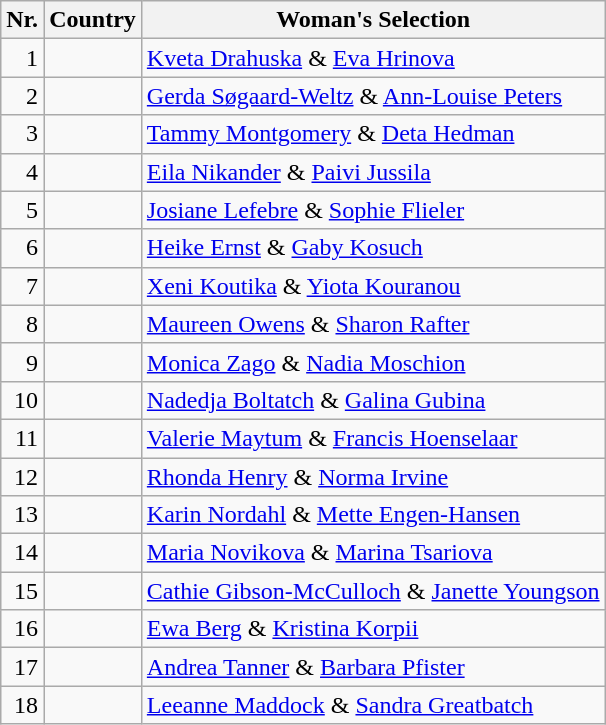<table class="wikitable">
<tr>
<th>Nr.</th>
<th>Country</th>
<th>Woman's Selection</th>
</tr>
<tr>
<td align=right>1</td>
<td></td>
<td><a href='#'>Kveta Drahuska</a> & <a href='#'>Eva Hrinova</a></td>
</tr>
<tr>
<td align=right>2</td>
<td></td>
<td><a href='#'>Gerda Søgaard-Weltz</a> & <a href='#'>Ann-Louise Peters</a></td>
</tr>
<tr>
<td align=right>3</td>
<td></td>
<td><a href='#'>Tammy Montgomery</a> & <a href='#'>Deta Hedman</a></td>
</tr>
<tr>
<td align=right>4</td>
<td></td>
<td><a href='#'>Eila Nikander</a> & <a href='#'>Paivi Jussila</a></td>
</tr>
<tr>
<td align=right>5</td>
<td></td>
<td><a href='#'>Josiane Lefebre</a> & <a href='#'>Sophie Flieler</a></td>
</tr>
<tr>
<td align=right>6</td>
<td></td>
<td><a href='#'>Heike Ernst</a> & <a href='#'>Gaby Kosuch</a></td>
</tr>
<tr>
<td align=right>7</td>
<td></td>
<td><a href='#'>Xeni Koutika</a> & <a href='#'>Yiota Kouranou</a></td>
</tr>
<tr>
<td align=right>8</td>
<td></td>
<td><a href='#'>Maureen Owens</a> & <a href='#'>Sharon Rafter</a></td>
</tr>
<tr>
<td align=right>9</td>
<td></td>
<td><a href='#'>Monica Zago</a> & <a href='#'>Nadia Moschion</a></td>
</tr>
<tr>
<td align=right>10</td>
<td></td>
<td><a href='#'>Nadedja Boltatch</a> & <a href='#'>Galina Gubina</a></td>
</tr>
<tr>
<td align=right>11</td>
<td></td>
<td><a href='#'>Valerie Maytum</a> & <a href='#'>Francis Hoenselaar</a></td>
</tr>
<tr>
<td align=right>12</td>
<td></td>
<td><a href='#'>Rhonda Henry</a> & <a href='#'>Norma Irvine</a></td>
</tr>
<tr>
<td align=right>13</td>
<td></td>
<td><a href='#'>Karin Nordahl</a> & <a href='#'>Mette Engen-Hansen</a></td>
</tr>
<tr>
<td align=right>14</td>
<td></td>
<td><a href='#'>Maria Novikova</a> & <a href='#'>Marina Tsariova</a></td>
</tr>
<tr>
<td align=right>15</td>
<td></td>
<td><a href='#'>Cathie Gibson-McCulloch</a> & <a href='#'>Janette Youngson</a></td>
</tr>
<tr>
<td align=right>16</td>
<td></td>
<td><a href='#'>Ewa Berg</a> & <a href='#'>Kristina Korpii</a></td>
</tr>
<tr>
<td align=right>17</td>
<td></td>
<td><a href='#'>Andrea Tanner</a> & <a href='#'>Barbara Pfister</a></td>
</tr>
<tr>
<td align=right>18</td>
<td></td>
<td><a href='#'>Leeanne Maddock</a> & <a href='#'>Sandra Greatbatch</a></td>
</tr>
</table>
